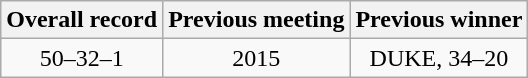<table class="wikitable" style="text-align:center">
<tr>
<th>Overall record</th>
<th>Previous meeting</th>
<th>Previous winner</th>
</tr>
<tr>
<td>50–32–1</td>
<td>2015</td>
<td>DUKE, 34–20</td>
</tr>
</table>
